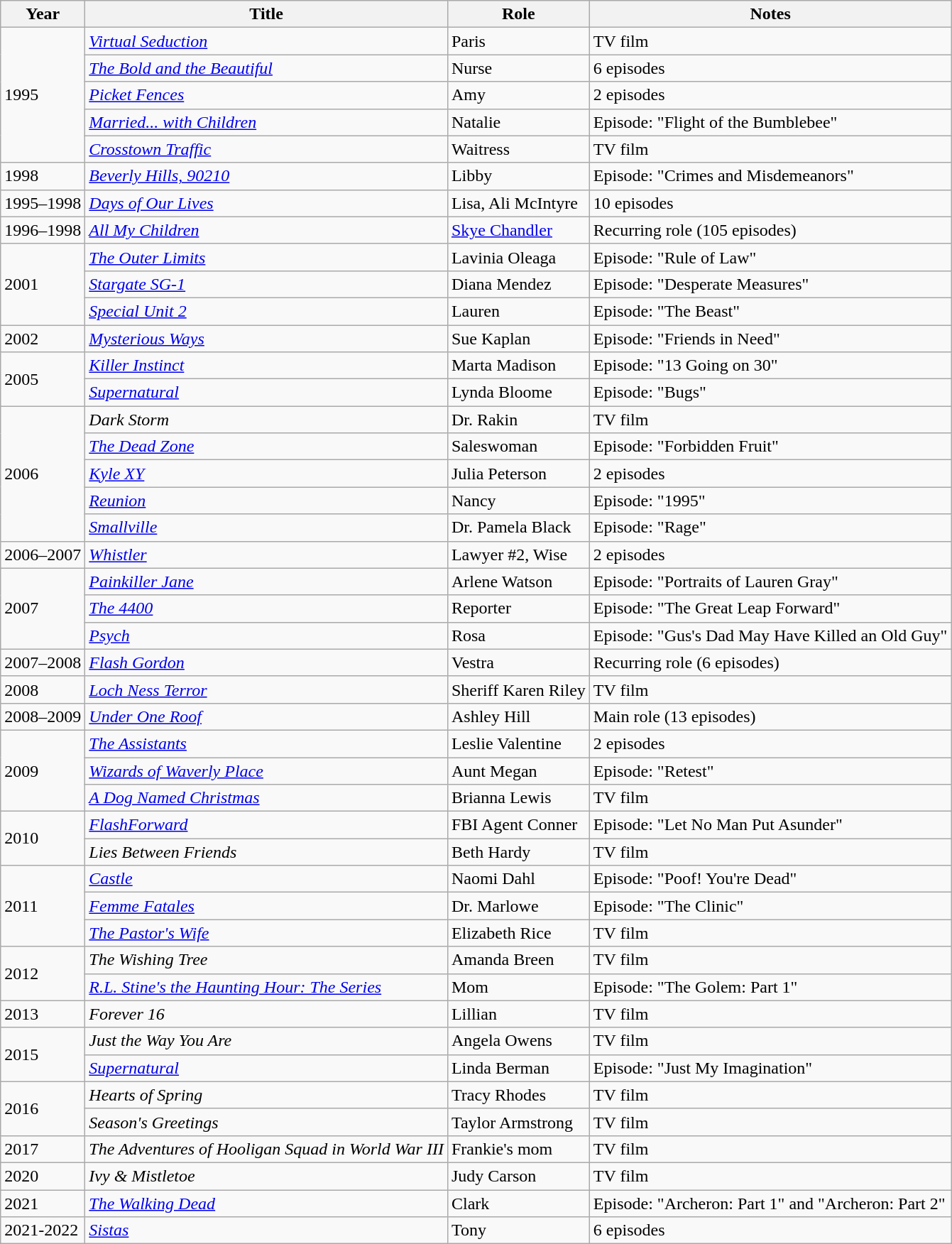<table class = "wikitable">
<tr>
<th>Year</th>
<th>Title</th>
<th>Role</th>
<th>Notes</th>
</tr>
<tr>
<td rowspan="5">1995</td>
<td><em><a href='#'>Virtual Seduction</a></em></td>
<td>Paris</td>
<td>TV film</td>
</tr>
<tr>
<td><em><a href='#'>The Bold and the Beautiful</a></em></td>
<td>Nurse</td>
<td>6 episodes</td>
</tr>
<tr>
<td><em><a href='#'>Picket Fences</a></em></td>
<td>Amy</td>
<td>2 episodes</td>
</tr>
<tr>
<td><em><a href='#'>Married... with Children</a></em></td>
<td>Natalie</td>
<td>Episode: "Flight of the Bumblebee"</td>
</tr>
<tr>
<td><em><a href='#'>Crosstown Traffic</a></em></td>
<td>Waitress</td>
<td>TV film</td>
</tr>
<tr>
<td>1998</td>
<td><em><a href='#'>Beverly Hills, 90210</a></em></td>
<td>Libby</td>
<td>Episode: "Crimes and Misdemeanors"</td>
</tr>
<tr>
<td>1995–1998</td>
<td><em><a href='#'>Days of Our Lives</a></em></td>
<td>Lisa, Ali McIntyre</td>
<td>10 episodes</td>
</tr>
<tr>
<td>1996–1998</td>
<td><em><a href='#'>All My Children</a></em></td>
<td><a href='#'>Skye Chandler</a></td>
<td>Recurring role (105 episodes)</td>
</tr>
<tr>
<td rowspan="3">2001</td>
<td><em><a href='#'>The Outer Limits</a></em></td>
<td>Lavinia Oleaga</td>
<td>Episode: "Rule of Law"</td>
</tr>
<tr>
<td><em><a href='#'>Stargate SG-1</a></em></td>
<td>Diana Mendez</td>
<td>Episode: "Desperate Measures"</td>
</tr>
<tr>
<td><em><a href='#'>Special Unit 2</a></em></td>
<td>Lauren</td>
<td>Episode: "The Beast"</td>
</tr>
<tr>
<td>2002</td>
<td><em><a href='#'>Mysterious Ways</a></em></td>
<td>Sue Kaplan</td>
<td>Episode: "Friends in Need"</td>
</tr>
<tr>
<td rowspan="2">2005</td>
<td><em><a href='#'>Killer Instinct</a></em></td>
<td>Marta Madison</td>
<td>Episode: "13 Going on 30"</td>
</tr>
<tr>
<td><em><a href='#'>Supernatural</a></em></td>
<td>Lynda Bloome</td>
<td>Episode: "Bugs"</td>
</tr>
<tr>
<td rowspan="5">2006</td>
<td><em>Dark Storm</em></td>
<td>Dr. Rakin</td>
<td>TV film</td>
</tr>
<tr>
<td><em><a href='#'>The Dead Zone</a></em></td>
<td>Saleswoman</td>
<td>Episode: "Forbidden Fruit"</td>
</tr>
<tr>
<td><em><a href='#'>Kyle XY</a></em></td>
<td>Julia Peterson</td>
<td>2 episodes</td>
</tr>
<tr>
<td><em><a href='#'>Reunion</a></em></td>
<td>Nancy</td>
<td>Episode: "1995"</td>
</tr>
<tr>
<td><em><a href='#'>Smallville</a></em></td>
<td>Dr. Pamela Black</td>
<td>Episode: "Rage"</td>
</tr>
<tr>
<td>2006–2007</td>
<td><em><a href='#'>Whistler</a></em></td>
<td>Lawyer #2, Wise</td>
<td>2 episodes</td>
</tr>
<tr>
<td rowspan="3">2007</td>
<td><em><a href='#'>Painkiller Jane</a></em></td>
<td>Arlene Watson</td>
<td>Episode: "Portraits of Lauren Gray"</td>
</tr>
<tr>
<td><em><a href='#'>The 4400</a></em></td>
<td>Reporter</td>
<td>Episode: "The Great Leap Forward"</td>
</tr>
<tr>
<td><em><a href='#'>Psych</a></em></td>
<td>Rosa</td>
<td>Episode: "Gus's Dad May Have Killed an Old Guy"</td>
</tr>
<tr>
<td>2007–2008</td>
<td><em><a href='#'>Flash Gordon</a></em></td>
<td>Vestra</td>
<td>Recurring role (6 episodes)</td>
</tr>
<tr>
<td>2008</td>
<td><em><a href='#'>Loch Ness Terror</a></em></td>
<td>Sheriff Karen Riley</td>
<td>TV film</td>
</tr>
<tr>
<td>2008–2009</td>
<td><em><a href='#'>Under One Roof</a></em></td>
<td>Ashley Hill</td>
<td>Main role (13 episodes)</td>
</tr>
<tr>
<td rowspan="3">2009</td>
<td><em><a href='#'>The Assistants</a></em></td>
<td>Leslie Valentine</td>
<td>2 episodes</td>
</tr>
<tr>
<td><em><a href='#'>Wizards of Waverly Place</a></em></td>
<td>Aunt Megan</td>
<td>Episode: "Retest"</td>
</tr>
<tr>
<td><em><a href='#'>A Dog Named Christmas</a></em></td>
<td>Brianna Lewis</td>
<td>TV film</td>
</tr>
<tr>
<td rowspan="2">2010</td>
<td><em><a href='#'>FlashForward</a></em></td>
<td>FBI Agent Conner</td>
<td>Episode: "Let No Man Put Asunder"</td>
</tr>
<tr>
<td><em>Lies Between Friends</em></td>
<td>Beth Hardy</td>
<td>TV film</td>
</tr>
<tr>
<td rowspan="3">2011</td>
<td><em><a href='#'>Castle</a></em></td>
<td>Naomi Dahl</td>
<td>Episode: "Poof! You're Dead"</td>
</tr>
<tr>
<td><em><a href='#'>Femme Fatales</a></em></td>
<td>Dr. Marlowe</td>
<td>Episode: "The Clinic"</td>
</tr>
<tr>
<td><em><a href='#'>The Pastor's Wife</a></em></td>
<td>Elizabeth Rice</td>
<td>TV film</td>
</tr>
<tr>
<td rowspan="2">2012</td>
<td><em>The Wishing Tree</em></td>
<td>Amanda Breen</td>
<td>TV film</td>
</tr>
<tr>
<td><em><a href='#'>R.L. Stine's the Haunting Hour: The Series</a></em></td>
<td>Mom</td>
<td>Episode: "The Golem: Part 1"</td>
</tr>
<tr>
<td>2013</td>
<td><em>Forever 16</em></td>
<td>Lillian</td>
<td>TV film</td>
</tr>
<tr>
<td rowspan="2">2015</td>
<td><em>Just the Way You Are</em></td>
<td>Angela Owens</td>
<td>TV film</td>
</tr>
<tr>
<td><em><a href='#'>Supernatural</a></em></td>
<td>Linda Berman</td>
<td>Episode: "Just My Imagination"</td>
</tr>
<tr>
<td rowspan="2">2016</td>
<td><em>Hearts of Spring</em></td>
<td>Tracy Rhodes</td>
<td>TV film</td>
</tr>
<tr>
<td><em>Season's Greetings</em></td>
<td>Taylor Armstrong</td>
<td>TV film</td>
</tr>
<tr>
<td>2017</td>
<td><em>The Adventures of Hooligan Squad in World War III</em></td>
<td>Frankie's mom</td>
<td>TV film</td>
</tr>
<tr>
<td>2020</td>
<td><em>Ivy & Mistletoe</em></td>
<td>Judy Carson</td>
<td>TV film</td>
</tr>
<tr>
<td>2021</td>
<td><em><a href='#'>The Walking Dead</a></em></td>
<td>Clark</td>
<td>Episode: "Archeron: Part 1" and "Archeron: Part 2"</td>
</tr>
<tr>
<td>2021-2022</td>
<td><a href='#'><em>Sistas</em></a></td>
<td>Tony</td>
<td>6 episodes</td>
</tr>
</table>
